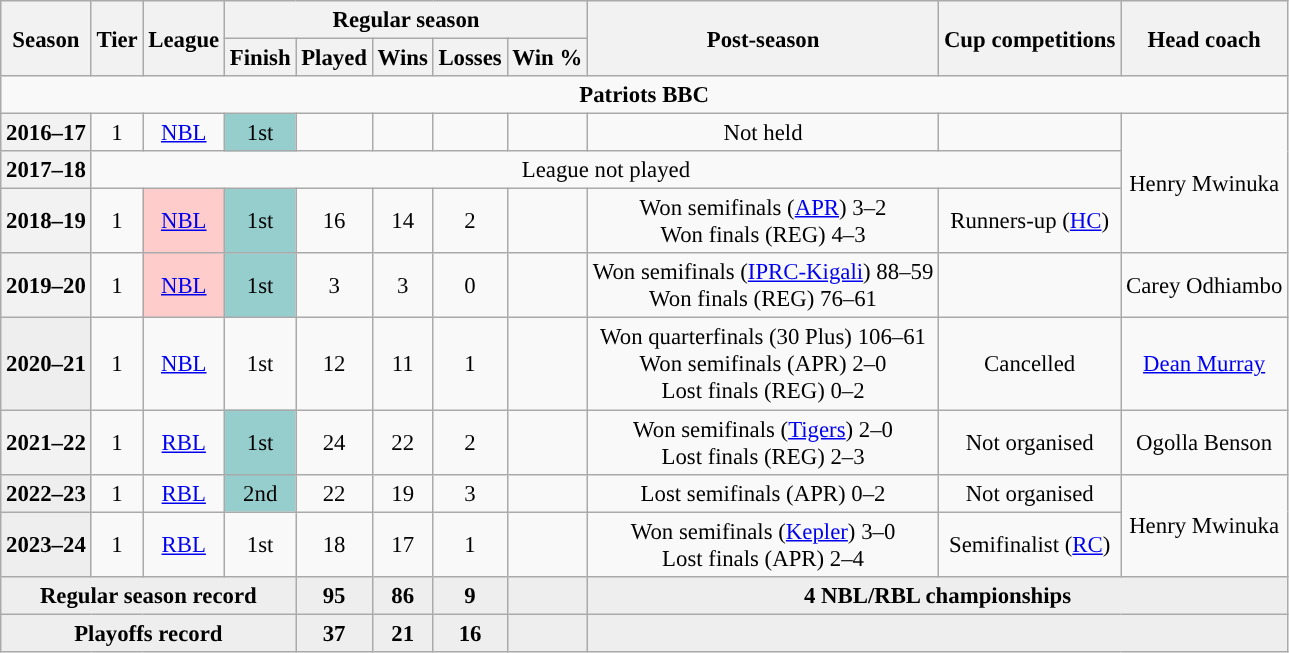<table class="wikitable" style="font-size:95%; text-align:center">
<tr>
<th rowspan="2">Season</th>
<th rowspan="2">Tier</th>
<th rowspan="2">League</th>
<th colspan="5">Regular season</th>
<th rowspan="2">Post-season</th>
<th rowspan="2">Cup competitions</th>
<th rowspan="2">Head coach</th>
</tr>
<tr>
<th>Finish</th>
<th>Played</th>
<th>Wins</th>
<th>Losses</th>
<th>Win %</th>
</tr>
<tr>
<td colspan="12" align="center"><strong>Patriots BBC</strong></td>
</tr>
<tr>
<th>2016–17</th>
<td>1</td>
<td><a href='#'>NBL</a></td>
<td style="background-color:#96CDCD;">1st</td>
<td></td>
<td></td>
<td></td>
<td></td>
<td>Not held</td>
<td></td>
<td rowspan="3">Henry Mwinuka</td>
</tr>
<tr>
<th>2017–18</th>
<td colspan="9">League not played</td>
</tr>
<tr>
<th>2018–19</th>
<td>1</td>
<td bgcolor="#FFCCCC"><a href='#'>NBL</a></td>
<td style="background-color:#96CDCD;">1st</td>
<td>16</td>
<td>14</td>
<td>2</td>
<td></td>
<td>Won semifinals (<a href='#'>APR</a>) 3–2<br>Won finals (REG) 4–3</td>
<td>Runners-up (<a href='#'>HC</a>)</td>
</tr>
<tr>
<th>2019–20</th>
<td>1</td>
<td bgcolor="#FFCCCC"><a href='#'>NBL</a></td>
<td style="background-color:#96CDCD;">1st</td>
<td>3</td>
<td>3</td>
<td>0</td>
<td></td>
<td>Won semifinals (<a href='#'>IPRC-Kigali</a>) 88–59<br>Won finals (REG) 76–61</td>
<td></td>
<td>Carey Odhiambo</td>
</tr>
<tr>
<th style="background:#eee;">2020–21</th>
<td style="text-align:center;">1</td>
<td style="text-align:center;"><a href='#'>NBL</a></td>
<td style="text-align:center;" style="background-color:#96CDCD;">1st</td>
<td style="text-align:center;">12</td>
<td style="text-align:center;">11</td>
<td style="text-align:center;">1</td>
<td style="text-align:center;"></td>
<td style="text-align:center;">Won quarterfinals (30 Plus) 106–61<br>Won semifinals (APR) 2–0<br>Lost finals (REG) 0–2</td>
<td>Cancelled</td>
<td><a href='#'>Dean Murray</a></td>
</tr>
<tr>
<th>2021–22</th>
<td>1</td>
<td><a href='#'>RBL</a></td>
<td style="background-color:#96CDCD;">1st</td>
<td>24</td>
<td>22</td>
<td>2</td>
<td></td>
<td>Won semifinals (<a href='#'>Tigers</a>) 2–0<br>Lost finals (REG) 2–3</td>
<td>Not organised</td>
<td>Ogolla Benson</td>
</tr>
<tr>
<th style="background:#eee;">2022–23</th>
<td style="text-align:center;">1</td>
<td style="text-align:center;"><a href='#'>RBL</a></td>
<td style="background-color:#96CDCD;">2nd</td>
<td style="text-align:center;">22</td>
<td style="text-align:center;">19</td>
<td style="text-align:center;">3</td>
<td style="text-align:center;"></td>
<td style="text-align:center;">Lost semifinals (APR) 0–2</td>
<td>Not organised</td>
<td rowspan="2">Henry Mwinuka</td>
</tr>
<tr>
<th style="background:#eee;">2023–24</th>
<td style="text-align:center;">1</td>
<td style="text-align:center;"><a href='#'>RBL</a></td>
<td style="text-align:center;"style="background-color:#96CDCD;">1st</td>
<td style="text-align:center;">18</td>
<td style="text-align:center;">17</td>
<td style="text-align:center;">1</td>
<td style="text-align:center;"></td>
<td style="text-align:center;">Won semifinals (<a href='#'>Kepler</a>) 3–0<br>Lost finals (APR) 2–4</td>
<td>Semifinalist (<a href='#'>RC</a>)</td>
</tr>
<tr>
<th colspan="4" style="background:#eee;"><strong>Regular season record</strong></th>
<td style="background:#eee;"><strong>95</strong></td>
<td style="background:#eee;"><strong>86</strong></td>
<td style="background:#eee;"><strong>9</strong></td>
<td style="background:#eee;"><strong></strong></td>
<td colspan="3" style="background:#eee;"><strong>4 NBL/RBL championships</strong></td>
</tr>
<tr>
<th colspan="4" style="background:#eee;"><strong>Playoffs record</strong></th>
<td style="background:#eee;"><strong>37</strong></td>
<td style="background:#eee;"><strong>21</strong></td>
<td style="background:#eee;"><strong>16</strong></td>
<td style="background:#eee;"><strong></strong></td>
<td colspan="3" style="background:#eee;"></td>
</tr>
</table>
